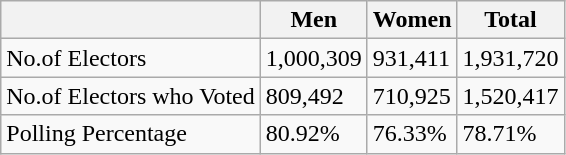<table class="wikitable">
<tr>
<th></th>
<th>Men</th>
<th>Women</th>
<th>Total</th>
</tr>
<tr>
<td>No.of Electors</td>
<td>1,000,309</td>
<td>931,411</td>
<td>1,931,720</td>
</tr>
<tr>
<td>No.of Electors who Voted</td>
<td>809,492</td>
<td>710,925</td>
<td>1,520,417</td>
</tr>
<tr>
<td>Polling Percentage</td>
<td>80.92%</td>
<td>76.33%</td>
<td>78.71%</td>
</tr>
</table>
